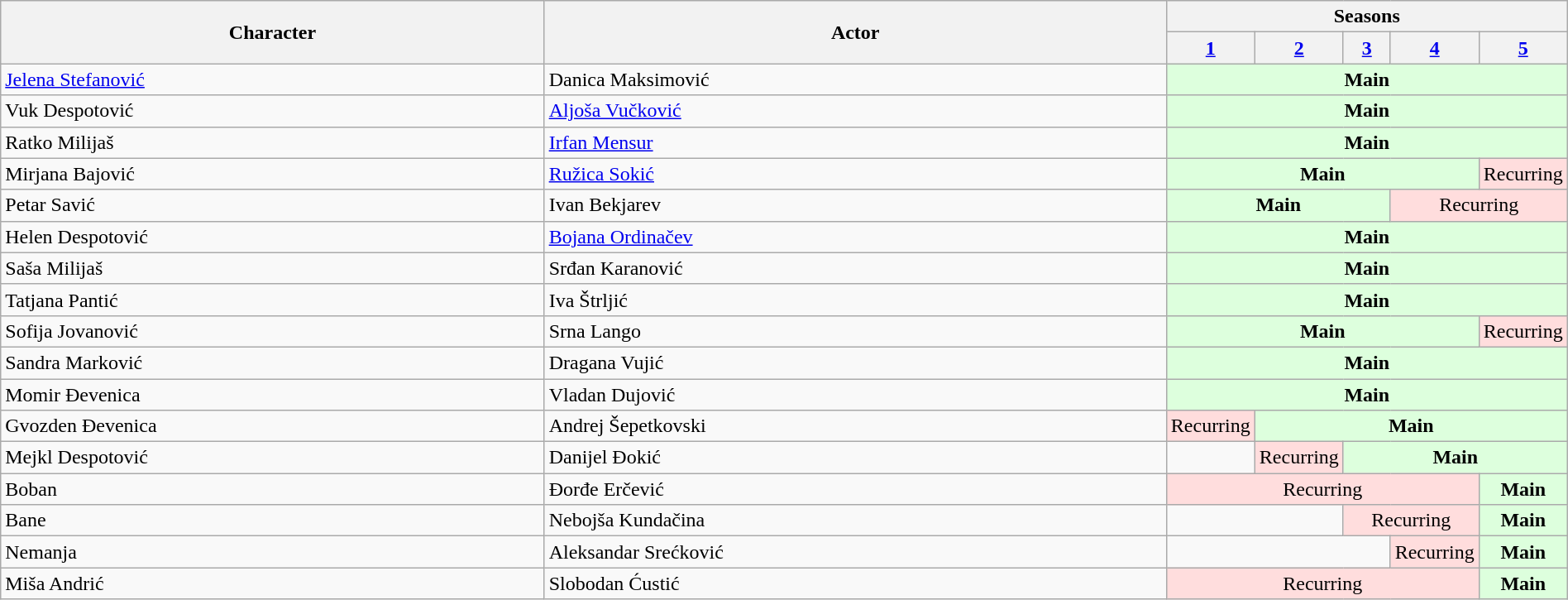<table class="wikitable" style="width:100%;">
<tr>
<th rowspan="2">Character</th>
<th rowspan="2">Actor</th>
<th colspan="5">Seasons</th>
</tr>
<tr>
<th style="width:3%;"><a href='#'>1</a></th>
<th style="width:3%;"><a href='#'>2</a></th>
<th style="width:3%;"><a href='#'>3</a></th>
<th style="width:3%;"><a href='#'>4</a></th>
<th style="width:3%;"><a href='#'>5</a></th>
</tr>
<tr>
<td><a href='#'>Jelena Stefanović</a></td>
<td>Danica Maksimović</td>
<td colspan="5" style="background:#dfd; text-align:center;"><strong>Main</strong></td>
</tr>
<tr>
<td>Vuk Despotović</td>
<td><a href='#'>Aljoša Vučković</a></td>
<td colspan="5" style="background:#dfd; text-align:center;"><strong>Main</strong></td>
</tr>
<tr>
<td>Ratko Milijaš</td>
<td><a href='#'>Irfan Mensur</a></td>
<td colspan="5" style="background:#dfd; text-align:center;"><strong>Main</strong></td>
</tr>
<tr>
<td>Mirjana Bajović</td>
<td><a href='#'>Ružica Sokić</a></td>
<td colspan="4" style="background:#dfd; text-align:center;"><strong>Main</strong></td>
<td style="background:#fdd; text-align:center;">Recurring</td>
</tr>
<tr>
<td>Petar Savić</td>
<td>Ivan Bekjarev</td>
<td colspan="3" style="background:#dfd; text-align:center;"><strong>Main</strong></td>
<td colspan="2" style="background:#fdd; text-align:center;">Recurring</td>
</tr>
<tr>
<td>Helen Despotović</td>
<td><a href='#'>Bojana Ordinačev</a></td>
<td colspan="5" style="background:#dfd; text-align:center;"><strong>Main</strong></td>
</tr>
<tr>
<td>Saša Milijaš</td>
<td>Srđan Karanović</td>
<td colspan="5" style="background:#dfd; text-align:center;"><strong>Main</strong></td>
</tr>
<tr>
<td>Tatjana Pantić</td>
<td>Iva Štrljić</td>
<td colspan="5" style="background:#dfd; text-align:center;"><strong>Main</strong></td>
</tr>
<tr>
<td>Sofija Jovanović</td>
<td>Srna Lango</td>
<td colspan="4" style="background:#dfd; text-align:center;"><strong>Main</strong></td>
<td style="background:#fdd; text-align:center;">Recurring</td>
</tr>
<tr>
<td>Sandra Marković</td>
<td>Dragana Vujić</td>
<td colspan="5" style="background:#dfd; text-align:center;"><strong>Main</strong></td>
</tr>
<tr>
<td>Momir Đevenica</td>
<td>Vladan Dujović</td>
<td colspan="5" style="background:#dfd; text-align:center;"><strong>Main</strong></td>
</tr>
<tr>
<td>Gvozden Đevenica</td>
<td>Andrej Šepetkovski</td>
<td style="background:#fdd; text-align:center;">Recurring</td>
<td colspan="4" style="background:#dfd; text-align:center;"><strong>Main</strong></td>
</tr>
<tr>
<td>Mejkl Despotović</td>
<td>Danijel Đokić</td>
<td colspan="1"></td>
<td style="background:#fdd; text-align:center;">Recurring</td>
<td colspan="3" style="background:#dfd; text-align:center;"><strong>Main</strong></td>
</tr>
<tr>
<td>Boban</td>
<td>Đorđe Erčević</td>
<td colspan="4" style="background:#fdd; text-align:center;">Recurring</td>
<td style="background:#dfd; text-align:center;"><strong>Main</strong></td>
</tr>
<tr>
<td>Bane</td>
<td>Nebojša Kundačina</td>
<td colspan="2"></td>
<td colspan="2" style="background:#fdd; text-align:center;">Recurring</td>
<td style="background:#dfd; text-align:center;"><strong>Main</strong></td>
</tr>
<tr>
<td>Nemanja</td>
<td>Aleksandar Srećković</td>
<td colspan="3"></td>
<td style="background:#fdd; text-align:center;">Recurring</td>
<td style="background:#dfd; text-align:center;"><strong>Main</strong></td>
</tr>
<tr>
<td>Miša Andrić</td>
<td>Slobodan Ćustić</td>
<td colspan="4" style="background:#fdd; text-align:center;">Recurring</td>
<td style="background:#dfd; text-align:center;"><strong>Main</strong></td>
</tr>
</table>
